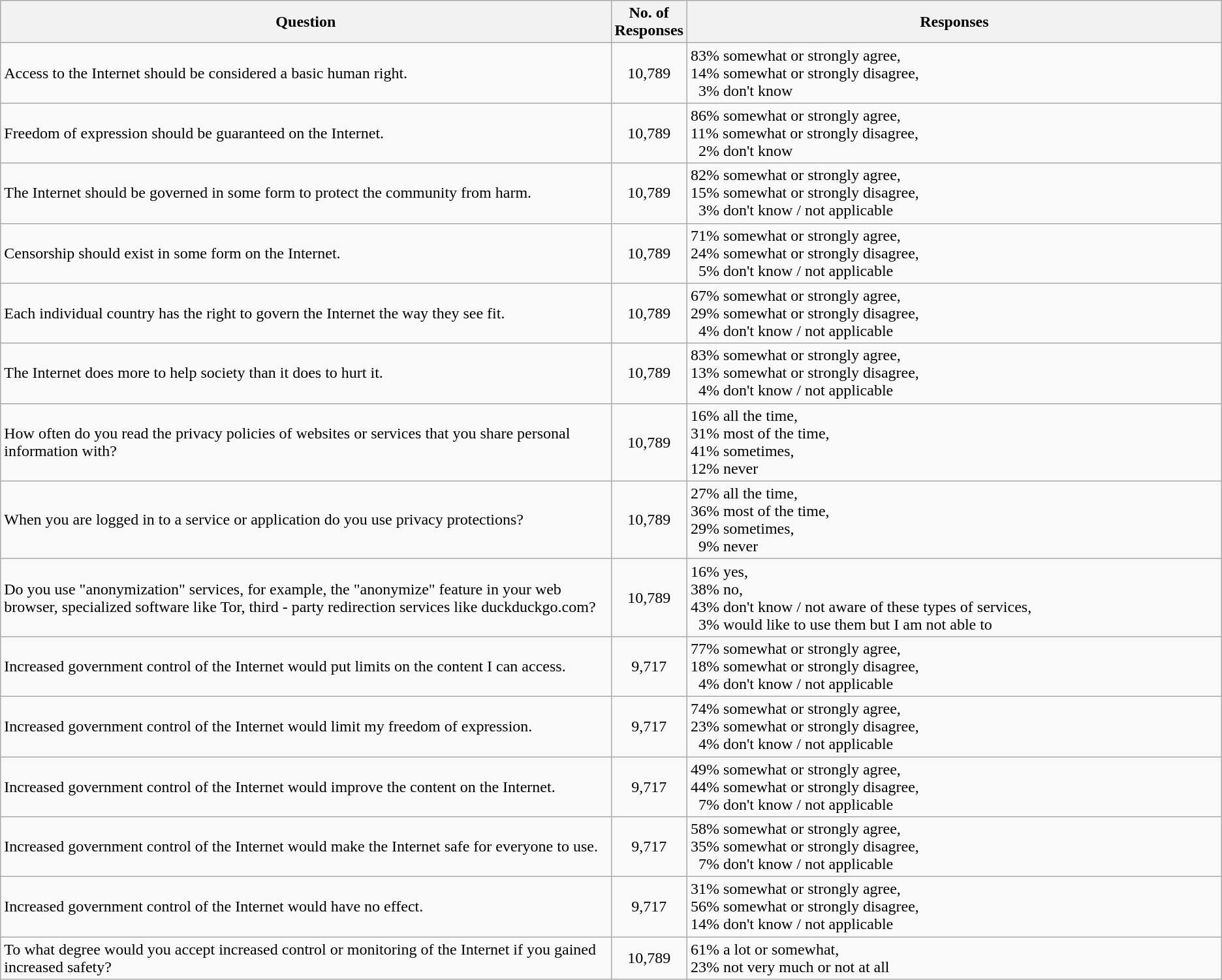<table class= "wikitable sticky-header">
<tr>
<th width="50%">Question</th>
<th width="50">No. of Responses</th>
<th>Responses</th>
</tr>
<tr>
<td>Access to the Internet should be considered a basic human right.</td>
<td align="center">10,789</td>
<td>83% somewhat or strongly agree,<br>14% somewhat or strongly disagree,<br>  3% don't know</td>
</tr>
<tr>
<td>Freedom of expression should be guaranteed on the Internet.</td>
<td align="center">10,789</td>
<td>86% somewhat or strongly agree,<br>11% somewhat or strongly disagree,<br>  2% don't know</td>
</tr>
<tr>
<td>The Internet should be governed in some form to protect the community from harm.</td>
<td align="center">10,789</td>
<td>82% somewhat or strongly agree,<br>15% somewhat or strongly disagree,<br>  3% don't know / not applicable</td>
</tr>
<tr>
<td>Censorship should exist in some form on the Internet.</td>
<td align="center">10,789</td>
<td>71% somewhat or strongly agree,<br>24% somewhat or strongly disagree,<br>  5% don't know / not applicable</td>
</tr>
<tr>
<td>Each individual country has the right to govern the Internet the way they see fit.</td>
<td align="center">10,789</td>
<td>67% somewhat or strongly agree,<br>29% somewhat or strongly disagree,<br>  4% don't know / not applicable</td>
</tr>
<tr>
<td>The Internet does more to help society than it does to hurt it.</td>
<td align="center">10,789</td>
<td>83% somewhat or strongly agree,<br>13% somewhat or strongly disagree,<br>  4% don't know / not applicable</td>
</tr>
<tr>
<td>How often do you read the privacy policies of websites or services that you share personal information with?</td>
<td align="center">10,789</td>
<td>16% all the time,<br>31% most of the time,<br>41% sometimes,<br>12% never</td>
</tr>
<tr>
<td>When you are logged in to a service or application do you use privacy protections?</td>
<td align="center">10,789</td>
<td>27% all the time,<br>36% most of the time,<br>29% sometimes,<br>  9% never</td>
</tr>
<tr>
<td>Do you use "anonymization" services, for example, the "anonymize" feature in your web browser, specialized software like Tor, third - party redirection services like duckduckgo.com?</td>
<td align="center">10,789</td>
<td>16% yes,<br>38% no,<br>43% don't know / not aware of these types of services,<br>  3% would like to use them but I am not able to</td>
</tr>
<tr>
<td>Increased government control of the Internet would put limits on the content I can access.</td>
<td align="center">9,717</td>
<td>77% somewhat or strongly agree,<br>18% somewhat or strongly disagree,<br>  4% don't know / not applicable</td>
</tr>
<tr>
<td>Increased government control of the Internet would limit my freedom of expression.</td>
<td align="center">9,717</td>
<td>74% somewhat or strongly agree,<br>23% somewhat or strongly disagree,<br>  4% don't know / not applicable</td>
</tr>
<tr>
<td>Increased government control of the Internet would improve the content on the Internet.</td>
<td align="center">9,717</td>
<td>49% somewhat or strongly agree,<br>44% somewhat or strongly disagree,<br>  7% don't know / not applicable</td>
</tr>
<tr>
<td>Increased government control of the Internet would make the Internet safe for everyone to use.</td>
<td align="center">9,717</td>
<td>58% somewhat or strongly agree,<br>35% somewhat or strongly disagree,<br>  7% don't know / not applicable</td>
</tr>
<tr>
<td>Increased government control of the Internet would have no effect.</td>
<td align="center">9,717</td>
<td>31% somewhat or strongly agree,<br>56% somewhat or strongly disagree,<br>14% don't know / not applicable</td>
</tr>
<tr>
<td>To what degree would you accept increased control or monitoring of the Internet if you gained increased safety?</td>
<td align="center">10,789</td>
<td>61% a lot or somewhat,<br>23% not very much or not at all</td>
</tr>
</table>
